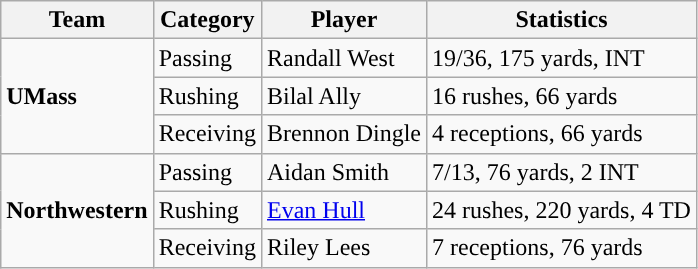<table class="wikitable" style="float: left;">
<tr>
<th>Team</th>
<th>Category</th>
<th>Player</th>
<th>Statistics</th>
</tr>
<tr>
<td rowspan=3><strong>UMass</strong></td>
<td>Passing</td>
<td>Randall West</td>
<td>19/36, 175 yards, INT</td>
</tr>
<tr>
<td>Rushing</td>
<td>Bilal Ally</td>
<td>16 rushes, 66 yards</td>
</tr>
<tr>
<td>Receiving</td>
<td>Brennon Dingle</td>
<td>4 receptions, 66 yards</td>
</tr>
<tr>
<td rowspan=3><strong>Northwestern</strong></td>
<td>Passing</td>
<td>Aidan Smith</td>
<td>7/13, 76 yards, 2 INT</td>
</tr>
<tr>
<td>Rushing</td>
<td><a href='#'>Evan Hull</a></td>
<td>24 rushes, 220 yards, 4 TD</td>
</tr>
<tr>
<td>Receiving</td>
<td>Riley Lees</td>
<td>7 receptions, 76 yards</td>
</tr>
</table>
